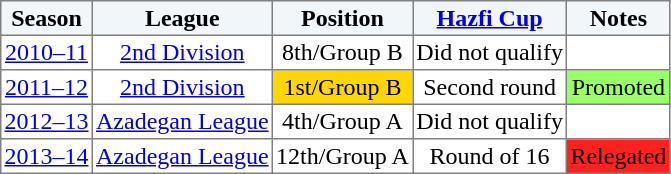<table border="1" cellpadding="2" style="border-collapse:collapse; text-align:center; font-size:normal;">
<tr style="background:#f0f6fa;">
<th>Season</th>
<th>League</th>
<th>Position</th>
<th><a href='#'>Hazfi Cup</a></th>
<th>Notes</th>
</tr>
<tr>
<td><a href='#'>2010–11</a></td>
<td><a href='#'>2nd Division</a></td>
<td>8th/Group B</td>
<td>Did not qualify</td>
<td></td>
</tr>
<tr>
<td><a href='#'>2011–12</a></td>
<td><a href='#'>2nd Division</a></td>
<td bgcolor=gold>1st/Group B</td>
<td>Second round</td>
<td style="background:#9f6;">Promoted</td>
</tr>
<tr>
<td><a href='#'>2012–13</a></td>
<td><a href='#'>Azadegan League</a></td>
<td>4th/Group A</td>
<td>Did not qualify</td>
<td></td>
</tr>
<tr>
<td><a href='#'>2013–14</a></td>
<td><a href='#'>Azadegan League</a></td>
<td>12th/Group A</td>
<td>Round of 16</td>
<td bgcolor=FF2020>Relegated</td>
</tr>
</table>
